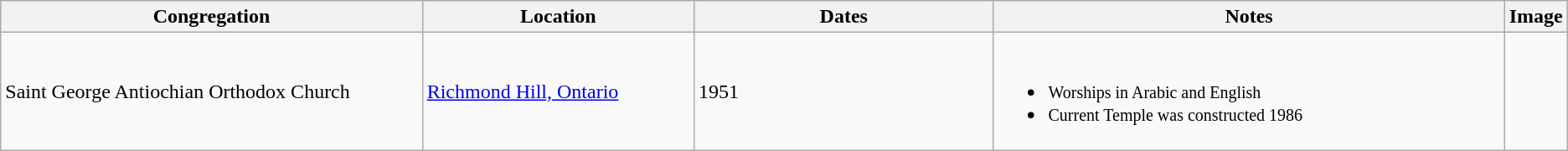<table class="wikitable">
<tr>
<th width=28%>Congregation</th>
<th width=18%>Location</th>
<th width=20%>Dates</th>
<th width=35%>Notes</th>
<th width=7%>Image</th>
</tr>
<tr>
<td>Saint George Antiochian Orthodox Church</td>
<td><a href='#'>Richmond Hill, Ontario</a></td>
<td>1951</td>
<td><br><ul><li><small>Worships in Arabic and English</small></li><li><small>Current Temple was constructed 1986</small></li></ul></td>
<td></td>
</tr>
</table>
